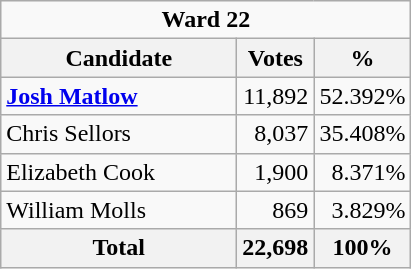<table class="wikitable">
<tr>
<td Colspan="3" align="center"><strong>Ward 22</strong></td>
</tr>
<tr>
<th bgcolor="#DDDDFF" width="150px">Candidate</th>
<th bgcolor="#DDDDFF">Votes</th>
<th bgcolor="#DDDDFF">%</th>
</tr>
<tr>
<td><strong><a href='#'>Josh Matlow</a></strong></td>
<td align=right>11,892</td>
<td align=right>52.392%</td>
</tr>
<tr>
<td>Chris Sellors</td>
<td align=right>8,037</td>
<td align=right>35.408%</td>
</tr>
<tr>
<td>Elizabeth Cook</td>
<td align=right>1,900</td>
<td align=right>8.371%</td>
</tr>
<tr>
<td>William Molls</td>
<td align=right>869</td>
<td align=right>3.829%</td>
</tr>
<tr>
<th>Total</th>
<th align=right>22,698</th>
<th align=right>100%</th>
</tr>
</table>
